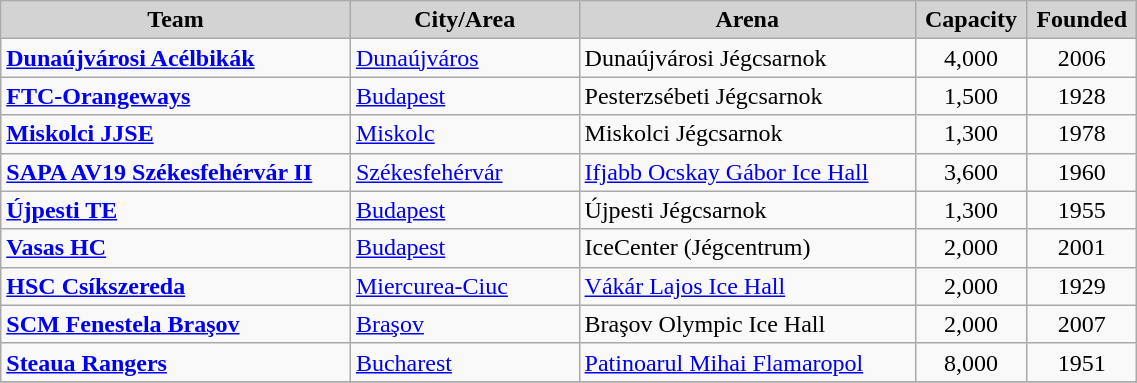<table class="wikitable" style="width:60%; text-align:left">
<tr>
<th style="background:lightgrey;width:26%">Team</th>
<th style="background:lightgrey;width:17%">City/Area</th>
<th style="background:lightgrey;width:25%">Arena</th>
<th style="background:lightgrey;width:4%">Capacity</th>
<th style="background:lightgrey;width:4%">Founded</th>
</tr>
<tr>
<td><strong><a href='#'>Dunaújvárosi Acélbikák</a></strong></td>
<td> <a href='#'>Dunaújváros</a></td>
<td>Dunaújvárosi Jégcsarnok</td>
<td align=center>4,000</td>
<td align=center>2006</td>
</tr>
<tr>
<td><strong><a href='#'>FTC-Orangeways</a></strong></td>
<td> <a href='#'>Budapest</a></td>
<td>Pesterzsébeti Jégcsarnok</td>
<td align=center>1,500</td>
<td align=center>1928</td>
</tr>
<tr>
<td><strong><a href='#'>Miskolci JJSE</a></strong></td>
<td> <a href='#'>Miskolc</a></td>
<td>Miskolci Jégcsarnok</td>
<td align=center>1,300</td>
<td align=center>1978</td>
</tr>
<tr>
<td><strong><a href='#'>SAPA AV19 Székesfehérvár II</a></strong></td>
<td> <a href='#'>Székesfehérvár</a></td>
<td><a href='#'>Ifjabb Ocskay Gábor Ice Hall</a></td>
<td align=center>3,600</td>
<td align=center>1960</td>
</tr>
<tr>
<td><strong><a href='#'>Újpesti TE</a></strong></td>
<td> <a href='#'>Budapest</a></td>
<td>Újpesti Jégcsarnok</td>
<td align=center>1,300</td>
<td align=center>1955</td>
</tr>
<tr>
<td><strong><a href='#'>Vasas HC</a></strong></td>
<td> <a href='#'>Budapest</a></td>
<td>IceCenter (Jégcentrum)</td>
<td align=center>2,000</td>
<td align=center>2001</td>
</tr>
<tr>
<td><strong><a href='#'>HSC Csíkszereda</a></strong></td>
<td> <a href='#'>Miercurea-Ciuc</a></td>
<td><a href='#'>Vákár Lajos Ice Hall</a></td>
<td align=center>2,000</td>
<td align=center>1929</td>
</tr>
<tr>
<td><strong><a href='#'>SCM Fenestela Braşov</a></strong></td>
<td> <a href='#'>Braşov</a></td>
<td>Braşov Olympic Ice Hall</td>
<td align=center>2,000</td>
<td align=center>2007</td>
</tr>
<tr>
<td><strong><a href='#'>Steaua Rangers</a></strong></td>
<td> <a href='#'>Bucharest</a></td>
<td><a href='#'>Patinoarul Mihai Flamaropol</a></td>
<td align=center>8,000</td>
<td align=center>1951</td>
</tr>
<tr>
</tr>
</table>
